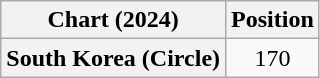<table class="wikitable plainrowheaders" style="text-align:center">
<tr>
<th scope="col">Chart (2024)</th>
<th scope="col">Position</th>
</tr>
<tr>
<th scope="row">South Korea (Circle)</th>
<td>170</td>
</tr>
</table>
